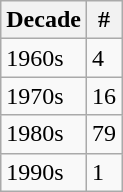<table class="wikitable">
<tr>
<th>Decade</th>
<th>#</th>
</tr>
<tr>
<td>1960s</td>
<td>4</td>
</tr>
<tr>
<td>1970s</td>
<td>16</td>
</tr>
<tr>
<td>1980s</td>
<td>79</td>
</tr>
<tr>
<td>1990s</td>
<td>1</td>
</tr>
</table>
